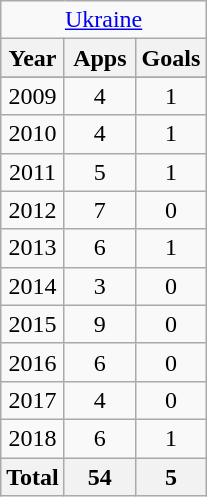<table class="wikitable" style="text-align:center">
<tr>
<td colspan=6><a href='#'>Ukraine</a></td>
</tr>
<tr>
<th>Year</th>
<th width="40">Apps</th>
<th width="40">Goals</th>
</tr>
<tr>
</tr>
<tr>
<td>2009</td>
<td>4</td>
<td>1</td>
</tr>
<tr>
<td>2010</td>
<td>4</td>
<td>1</td>
</tr>
<tr>
<td>2011</td>
<td>5</td>
<td>1</td>
</tr>
<tr>
<td>2012</td>
<td>7</td>
<td>0</td>
</tr>
<tr>
<td>2013</td>
<td>6</td>
<td>1</td>
</tr>
<tr>
<td>2014</td>
<td>3</td>
<td>0</td>
</tr>
<tr>
<td>2015</td>
<td>9</td>
<td>0</td>
</tr>
<tr>
<td>2016</td>
<td>6</td>
<td>0</td>
</tr>
<tr>
<td>2017</td>
<td>4</td>
<td>0</td>
</tr>
<tr>
<td>2018</td>
<td>6</td>
<td>1</td>
</tr>
<tr>
<th>Total</th>
<th>54</th>
<th>5</th>
</tr>
</table>
